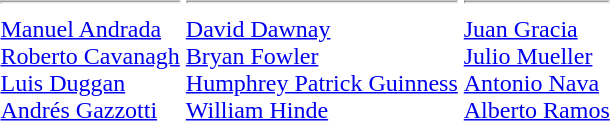<table>
<tr>
<td><hr><a href='#'>Manuel Andrada</a><br><a href='#'>Roberto Cavanagh</a><br><a href='#'>Luis Duggan</a><br><a href='#'>Andrés Gazzotti</a></td>
<td><hr><a href='#'>David Dawnay</a><br><a href='#'>Bryan Fowler</a><br><a href='#'>Humphrey Patrick Guinness</a><br><a href='#'>William Hinde</a></td>
<td><hr><a href='#'>Juan Gracia</a><br><a href='#'>Julio Mueller</a><br><a href='#'>Antonio Nava</a><br><a href='#'>Alberto Ramos</a></td>
</tr>
</table>
